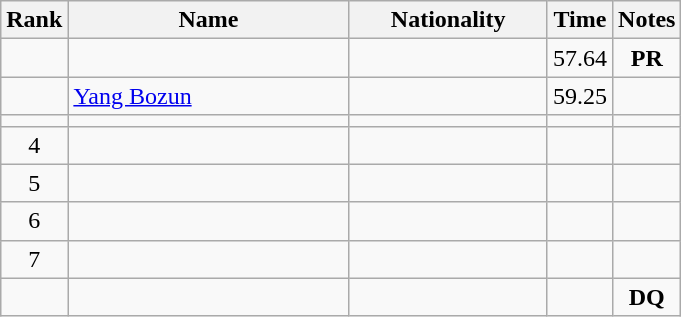<table class="wikitable sortable" style="text-align:center">
<tr>
<th>Rank</th>
<th style="width:180px">Name</th>
<th style="width:125px">Nationality</th>
<th>Time</th>
<th>Notes</th>
</tr>
<tr>
<td></td>
<td style="text-align:left;"></td>
<td style="text-align:left;"></td>
<td>57.64</td>
<td><strong>PR</strong></td>
</tr>
<tr>
<td></td>
<td style="text-align:left;"><a href='#'>Yang Bozun</a></td>
<td style="text-align:left;"></td>
<td>59.25</td>
<td></td>
</tr>
<tr>
<td></td>
<td style="text-align:left;"></td>
<td style="text-align:left;"></td>
<td></td>
<td></td>
</tr>
<tr>
<td>4</td>
<td style="text-align:left;"></td>
<td style="text-align:left;"></td>
<td></td>
<td></td>
</tr>
<tr>
<td>5</td>
<td style="text-align:left;"></td>
<td style="text-align:left;"></td>
<td></td>
<td></td>
</tr>
<tr>
<td>6</td>
<td style="text-align:left;"></td>
<td style="text-align:left;"></td>
<td></td>
<td></td>
</tr>
<tr>
<td>7</td>
<td style="text-align:left;"></td>
<td style="text-align:left;"></td>
<td></td>
<td></td>
</tr>
<tr>
<td></td>
<td style="text-align:left;"></td>
<td style="text-align:left;"></td>
<td></td>
<td><strong>DQ</strong></td>
</tr>
</table>
